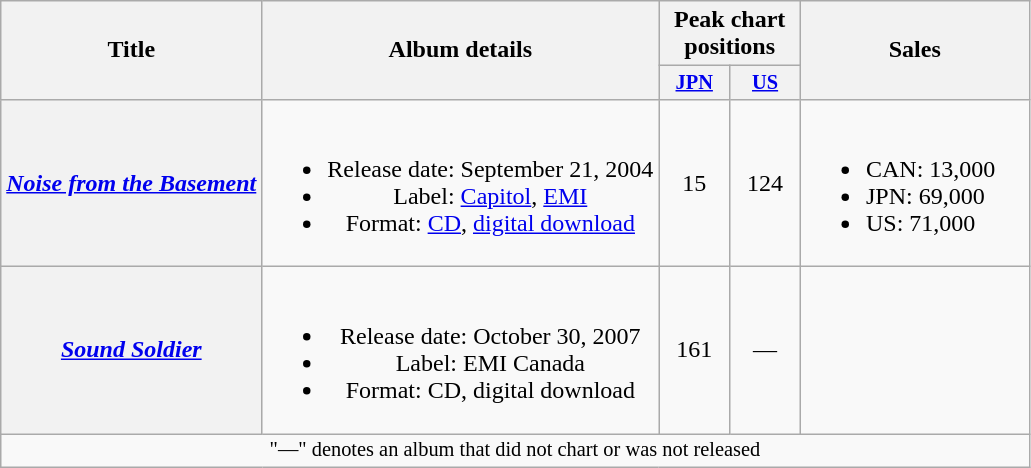<table class="wikitable plainrowheaders" style="text-align:center">
<tr>
<th rowspan="2">Title</th>
<th rowspan="2">Album details</th>
<th colspan="2">Peak chart positions</th>
<th rowspan="2" style="width:145px;">Sales</th>
</tr>
<tr>
<th style="width:3em;font-size:85%"><a href='#'>JPN</a><br></th>
<th style="width:3em;font-size:85%"><a href='#'>US</a><br></th>
</tr>
<tr>
<th scope="row"><em><a href='#'>Noise from the Basement</a></em></th>
<td><br><ul><li>Release date: September 21, 2004</li><li>Label: <a href='#'>Capitol</a>, <a href='#'>EMI</a></li><li>Format: <a href='#'>CD</a>, <a href='#'>digital download</a></li></ul></td>
<td>15</td>
<td>124</td>
<td style="text-align:left;"><br><ul><li>CAN: 13,000</li><li>JPN: 69,000</li><li>US: 71,000</li></ul></td>
</tr>
<tr>
<th scope="row"><em><a href='#'>Sound Soldier</a></em></th>
<td><br><ul><li>Release date: October 30, 2007</li><li>Label: EMI Canada</li><li>Format: CD, digital download</li></ul></td>
<td>161</td>
<td>—</td>
<td></td>
</tr>
<tr>
<td colspan="14" style="font-size:85%;">"—" denotes an album that did not chart or was not released</td>
</tr>
</table>
